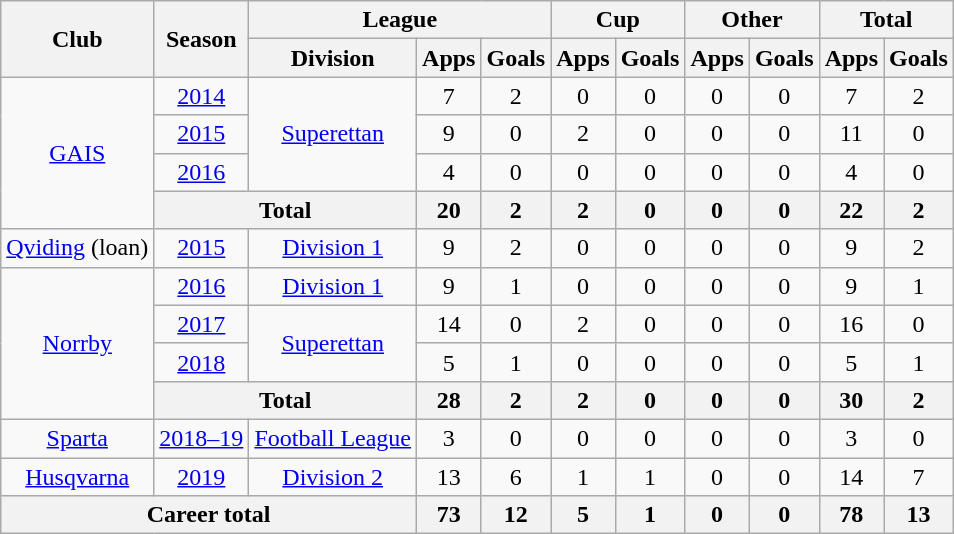<table class="wikitable" style="text-align: center">
<tr>
<th rowspan="2">Club</th>
<th rowspan="2">Season</th>
<th colspan="3">League</th>
<th colspan="2">Cup</th>
<th colspan="2">Other</th>
<th colspan="2">Total</th>
</tr>
<tr>
<th>Division</th>
<th>Apps</th>
<th>Goals</th>
<th>Apps</th>
<th>Goals</th>
<th>Apps</th>
<th>Goals</th>
<th>Apps</th>
<th>Goals</th>
</tr>
<tr>
<td rowspan="4"><a href='#'>GAIS</a></td>
<td><a href='#'>2014</a></td>
<td rowspan="3"><a href='#'>Superettan</a></td>
<td>7</td>
<td>2</td>
<td>0</td>
<td>0</td>
<td>0</td>
<td>0</td>
<td>7</td>
<td>2</td>
</tr>
<tr>
<td><a href='#'>2015</a></td>
<td>9</td>
<td>0</td>
<td>2</td>
<td>0</td>
<td>0</td>
<td>0</td>
<td>11</td>
<td>0</td>
</tr>
<tr>
<td><a href='#'>2016</a></td>
<td>4</td>
<td>0</td>
<td>0</td>
<td>0</td>
<td>0</td>
<td>0</td>
<td>4</td>
<td>0</td>
</tr>
<tr>
<th colspan="2"><strong>Total</strong></th>
<th>20</th>
<th>2</th>
<th>2</th>
<th>0</th>
<th>0</th>
<th>0</th>
<th>22</th>
<th>2</th>
</tr>
<tr>
<td><a href='#'>Qviding</a> (loan)</td>
<td><a href='#'>2015</a></td>
<td><a href='#'>Division 1</a></td>
<td>9</td>
<td>2</td>
<td>0</td>
<td>0</td>
<td>0</td>
<td>0</td>
<td>9</td>
<td>2</td>
</tr>
<tr>
<td rowspan="4"><a href='#'>Norrby</a></td>
<td><a href='#'>2016</a></td>
<td><a href='#'>Division 1</a></td>
<td>9</td>
<td>1</td>
<td>0</td>
<td>0</td>
<td>0</td>
<td>0</td>
<td>9</td>
<td>1</td>
</tr>
<tr>
<td><a href='#'>2017</a></td>
<td rowspan="2"><a href='#'>Superettan</a></td>
<td>14</td>
<td>0</td>
<td>2</td>
<td>0</td>
<td>0</td>
<td>0</td>
<td>16</td>
<td>0</td>
</tr>
<tr>
<td><a href='#'>2018</a></td>
<td>5</td>
<td>1</td>
<td>0</td>
<td>0</td>
<td>0</td>
<td>0</td>
<td>5</td>
<td>1</td>
</tr>
<tr>
<th colspan="2"><strong>Total</strong></th>
<th>28</th>
<th>2</th>
<th>2</th>
<th>0</th>
<th>0</th>
<th>0</th>
<th>30</th>
<th>2</th>
</tr>
<tr>
<td><a href='#'>Sparta</a></td>
<td><a href='#'>2018–19</a></td>
<td><a href='#'>Football League</a></td>
<td>3</td>
<td>0</td>
<td>0</td>
<td>0</td>
<td>0</td>
<td>0</td>
<td>3</td>
<td>0</td>
</tr>
<tr>
<td><a href='#'>Husqvarna</a></td>
<td><a href='#'>2019</a></td>
<td><a href='#'>Division 2</a></td>
<td>13</td>
<td>6</td>
<td>1</td>
<td>1</td>
<td>0</td>
<td>0</td>
<td>14</td>
<td>7</td>
</tr>
<tr>
<th colspan="3"><strong>Career total</strong></th>
<th>73</th>
<th>12</th>
<th>5</th>
<th>1</th>
<th>0</th>
<th>0</th>
<th>78</th>
<th>13</th>
</tr>
</table>
